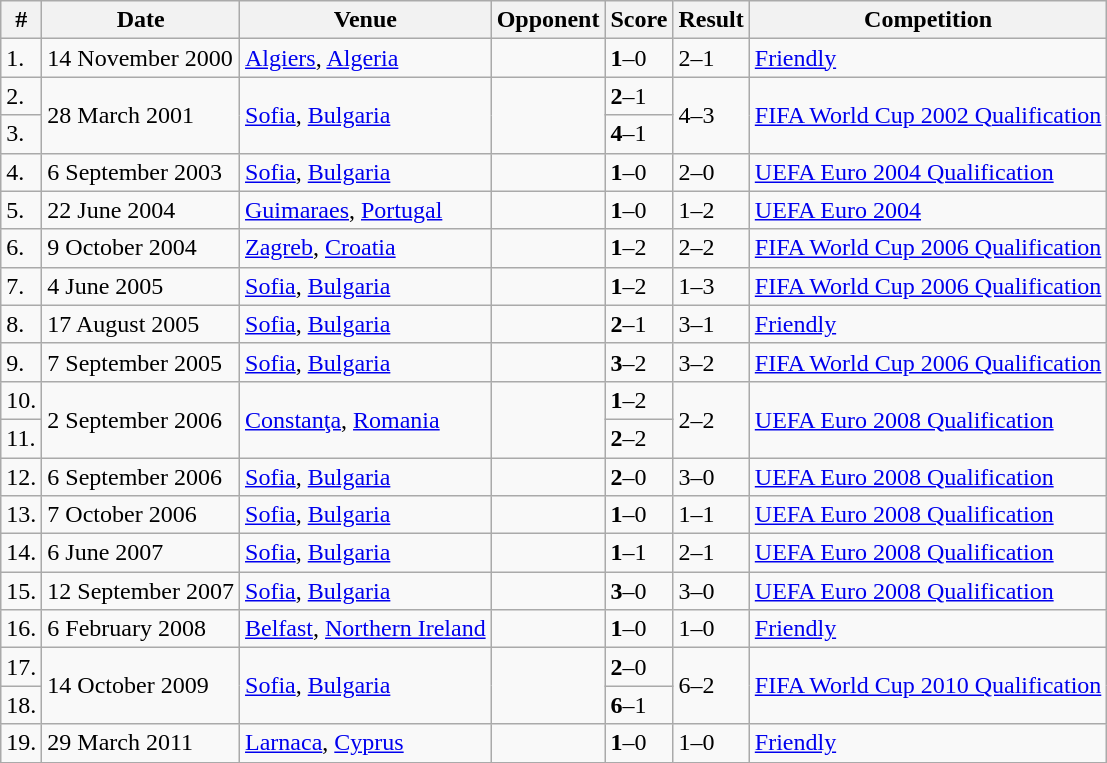<table class="wikitable" align=center>
<tr>
<th>#</th>
<th>Date</th>
<th>Venue</th>
<th>Opponent</th>
<th>Score</th>
<th>Result</th>
<th>Competition</th>
</tr>
<tr>
<td>1.</td>
<td>14 November 2000</td>
<td><a href='#'>Algiers</a>, <a href='#'>Algeria</a></td>
<td></td>
<td><strong>1</strong>–0</td>
<td>2–1</td>
<td><a href='#'>Friendly</a></td>
</tr>
<tr>
<td>2.</td>
<td rowspan=2>28 March 2001</td>
<td rowspan=2><a href='#'>Sofia</a>, <a href='#'>Bulgaria</a></td>
<td rowspan=2></td>
<td><strong>2</strong>–1</td>
<td rowspan=2>4–3</td>
<td rowspan=2><a href='#'>FIFA World Cup 2002 Qualification</a></td>
</tr>
<tr>
<td>3.</td>
<td><strong>4</strong>–1</td>
</tr>
<tr>
<td>4.</td>
<td>6 September 2003</td>
<td><a href='#'>Sofia</a>, <a href='#'>Bulgaria</a></td>
<td></td>
<td><strong>1</strong>–0</td>
<td>2–0</td>
<td><a href='#'>UEFA Euro 2004 Qualification</a></td>
</tr>
<tr>
<td>5.</td>
<td>22 June 2004</td>
<td><a href='#'>Guimaraes</a>, <a href='#'>Portugal</a></td>
<td></td>
<td><strong>1</strong>–0</td>
<td>1–2</td>
<td><a href='#'>UEFA Euro 2004</a></td>
</tr>
<tr>
<td>6.</td>
<td>9 October 2004</td>
<td><a href='#'>Zagreb</a>, <a href='#'>Croatia</a></td>
<td></td>
<td><strong>1</strong>–2</td>
<td>2–2</td>
<td><a href='#'>FIFA World Cup 2006 Qualification</a></td>
</tr>
<tr>
<td>7.</td>
<td>4 June 2005</td>
<td><a href='#'>Sofia</a>, <a href='#'>Bulgaria</a></td>
<td></td>
<td><strong>1</strong>–2</td>
<td>1–3</td>
<td><a href='#'>FIFA World Cup 2006 Qualification</a></td>
</tr>
<tr>
<td>8.</td>
<td>17 August 2005</td>
<td><a href='#'>Sofia</a>, <a href='#'>Bulgaria</a></td>
<td></td>
<td><strong>2</strong>–1</td>
<td>3–1</td>
<td><a href='#'>Friendly</a></td>
</tr>
<tr>
<td>9.</td>
<td>7 September 2005</td>
<td><a href='#'>Sofia</a>, <a href='#'>Bulgaria</a></td>
<td></td>
<td><strong>3</strong>–2</td>
<td>3–2</td>
<td><a href='#'>FIFA World Cup 2006 Qualification</a></td>
</tr>
<tr>
<td>10.</td>
<td rowspan=2>2 September 2006</td>
<td rowspan=2><a href='#'>Constanţa</a>, <a href='#'>Romania</a></td>
<td rowspan=2></td>
<td><strong>1</strong>–2</td>
<td rowspan=2>2–2</td>
<td rowspan=2><a href='#'>UEFA Euro 2008 Qualification</a></td>
</tr>
<tr>
<td>11.</td>
<td><strong>2</strong>–2</td>
</tr>
<tr>
<td>12.</td>
<td>6 September 2006</td>
<td><a href='#'>Sofia</a>, <a href='#'>Bulgaria</a></td>
<td></td>
<td><strong>2</strong>–0</td>
<td>3–0</td>
<td><a href='#'>UEFA Euro 2008 Qualification</a></td>
</tr>
<tr>
<td>13.</td>
<td>7 October 2006</td>
<td><a href='#'>Sofia</a>, <a href='#'>Bulgaria</a></td>
<td></td>
<td><strong>1</strong>–0</td>
<td>1–1</td>
<td><a href='#'>UEFA Euro 2008 Qualification</a></td>
</tr>
<tr>
<td>14.</td>
<td>6 June 2007</td>
<td><a href='#'>Sofia</a>, <a href='#'>Bulgaria</a></td>
<td></td>
<td><strong>1</strong>–1</td>
<td>2–1</td>
<td><a href='#'>UEFA Euro 2008 Qualification</a></td>
</tr>
<tr>
<td>15.</td>
<td>12 September 2007</td>
<td><a href='#'>Sofia</a>, <a href='#'>Bulgaria</a></td>
<td></td>
<td><strong>3</strong>–0</td>
<td>3–0</td>
<td><a href='#'>UEFA Euro 2008 Qualification</a></td>
</tr>
<tr>
<td>16.</td>
<td>6 February 2008</td>
<td><a href='#'>Belfast</a>, <a href='#'>Northern Ireland</a></td>
<td></td>
<td><strong>1</strong>–0</td>
<td>1–0</td>
<td><a href='#'>Friendly</a></td>
</tr>
<tr>
<td>17.</td>
<td rowspan=2>14 October 2009</td>
<td rowspan=2><a href='#'>Sofia</a>, <a href='#'>Bulgaria</a></td>
<td rowspan=2></td>
<td><strong>2</strong>–0</td>
<td rowspan=2>6–2</td>
<td rowspan=2><a href='#'>FIFA World Cup 2010 Qualification</a></td>
</tr>
<tr>
<td>18.</td>
<td><strong>6</strong>–1</td>
</tr>
<tr>
<td>19.</td>
<td>29 March 2011</td>
<td><a href='#'>Larnaca</a>, <a href='#'>Cyprus</a></td>
<td></td>
<td><strong>1</strong>–0</td>
<td>1–0</td>
<td><a href='#'>Friendly</a></td>
</tr>
<tr>
</tr>
</table>
